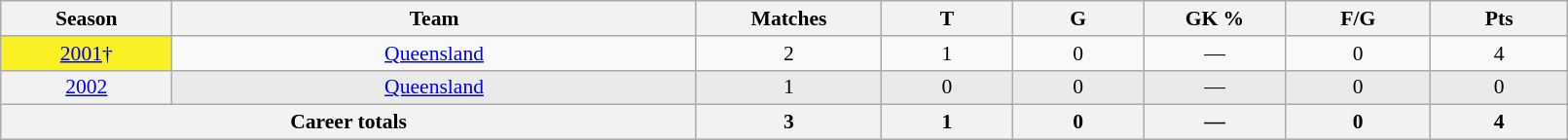<table class="wikitable sortable"  style="font-size:90%; text-align:center; width:85%;">
<tr>
<th width=2%>Season</th>
<th width=8%>Team</th>
<th width=2%>Matches</th>
<th width=2%>T</th>
<th width=2%>G</th>
<th width=2%>GK %</th>
<th width=2%>F/G</th>
<th width=2%>Pts</th>
</tr>
<tr>
<th scope="row" style="text-align:center;background:#f9f025; font-weight:normal"><a href='#'>2001</a>†</th>
<td style="text-align:center;"> <a href='#'>Queensland</a></td>
<td>2</td>
<td>1</td>
<td>0</td>
<td>—</td>
<td>0</td>
<td>4</td>
</tr>
<tr style="background-color: #EAEAEA">
<th scope="row" style="text-align:center; font-weight:normal"><a href='#'>2002</a></th>
<td style="text-align:center;"> <a href='#'>Queensland</a></td>
<td>1</td>
<td>0</td>
<td>0</td>
<td>—</td>
<td>0</td>
<td>0</td>
</tr>
<tr class="sortbottom">
<th colspan=2>Career totals</th>
<th>3</th>
<th>1</th>
<th>0</th>
<th>—</th>
<th>0</th>
<th>4</th>
</tr>
</table>
